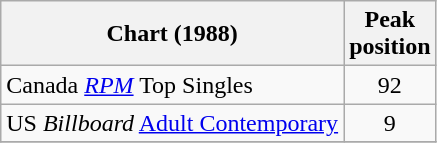<table class="wikitable">
<tr>
<th>Chart (1988)</th>
<th>Peak<br>position</th>
</tr>
<tr>
<td>Canada <em><a href='#'>RPM</a></em> Top Singles</td>
<td style="text-align:center;">92</td>
</tr>
<tr>
<td>US <em>Billboard</em> <a href='#'>Adult Contemporary</a></td>
<td style="text-align:center;">9</td>
</tr>
<tr>
</tr>
</table>
